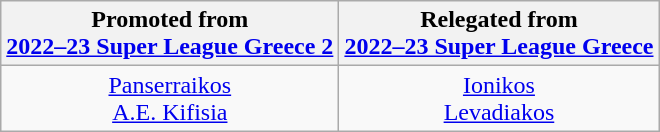<table class="wikitable">
<tr>
<th>Promoted from<br><a href='#'>2022–23 Super League Greece 2</a></th>
<th>Relegated from<br><a href='#'>2022–23 Super League Greece</a></th>
</tr>
<tr>
<td align=center><a href='#'>Panserraikos</a><br><a href='#'>A.E. Kifisia</a></td>
<td align=center><a href='#'>Ionikos</a><br><a href='#'>Levadiakos</a></td>
</tr>
</table>
